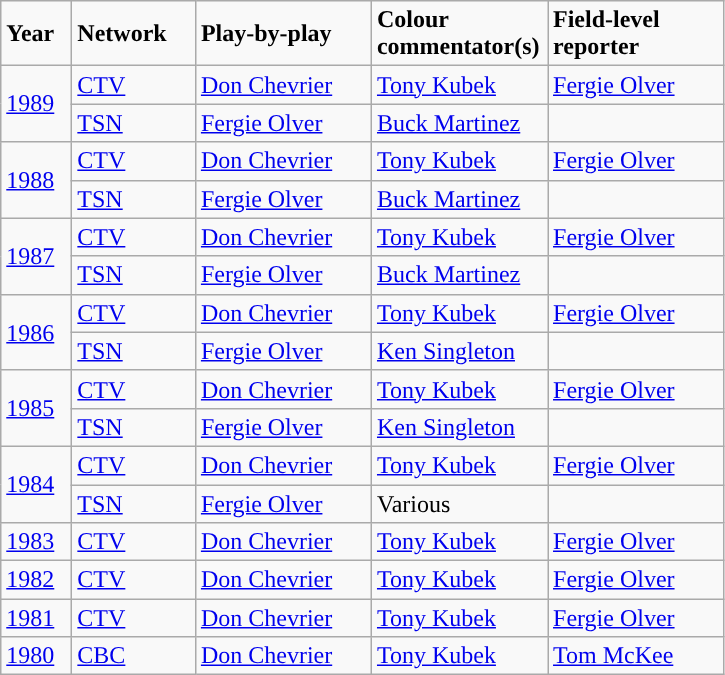<table class="wikitable">
<tr>
<td width="40"><strong>Year</strong></td>
<td width="75"><strong>Network</strong></td>
<td width="110"><strong>Play-by-play</strong></td>
<td width="110"><strong>Colour commentator(s)</strong></td>
<td width="110"><strong>Field-level reporter</strong></td>
</tr>
<tr>
<td rowspan=2><a href='#'>1989</a></td>
<td><a href='#'>CTV</a></td>
<td><a href='#'>Don Chevrier</a></td>
<td><a href='#'>Tony Kubek</a></td>
<td><a href='#'>Fergie Olver</a></td>
</tr>
<tr>
<td><a href='#'>TSN</a></td>
<td><a href='#'>Fergie Olver</a></td>
<td><a href='#'>Buck Martinez</a></td>
<td></td>
</tr>
<tr>
<td rowspan=2><a href='#'>1988</a></td>
<td><a href='#'>CTV</a></td>
<td><a href='#'>Don Chevrier</a></td>
<td><a href='#'>Tony Kubek</a></td>
<td><a href='#'>Fergie Olver</a></td>
</tr>
<tr>
<td><a href='#'>TSN</a></td>
<td><a href='#'>Fergie Olver</a></td>
<td><a href='#'>Buck Martinez</a></td>
<td></td>
</tr>
<tr>
<td rowspan=2><a href='#'>1987</a></td>
<td><a href='#'>CTV</a></td>
<td><a href='#'>Don Chevrier</a></td>
<td><a href='#'>Tony Kubek</a></td>
<td><a href='#'>Fergie Olver</a></td>
</tr>
<tr>
<td><a href='#'>TSN</a></td>
<td><a href='#'>Fergie Olver</a></td>
<td><a href='#'>Buck Martinez</a></td>
<td></td>
</tr>
<tr>
<td rowspan=2><a href='#'>1986</a></td>
<td><a href='#'>CTV</a></td>
<td><a href='#'>Don Chevrier</a></td>
<td><a href='#'>Tony Kubek</a></td>
<td><a href='#'>Fergie Olver</a></td>
</tr>
<tr>
<td><a href='#'>TSN</a></td>
<td><a href='#'>Fergie Olver</a></td>
<td><a href='#'>Ken Singleton</a></td>
<td></td>
</tr>
<tr>
<td rowspan=2><a href='#'>1985</a></td>
<td><a href='#'>CTV</a></td>
<td><a href='#'>Don Chevrier</a></td>
<td><a href='#'>Tony Kubek</a></td>
<td><a href='#'>Fergie Olver</a></td>
</tr>
<tr>
<td><a href='#'>TSN</a></td>
<td><a href='#'>Fergie Olver</a></td>
<td><a href='#'>Ken Singleton</a></td>
<td></td>
</tr>
<tr>
<td rowspan=2><a href='#'>1984</a></td>
<td><a href='#'>CTV</a></td>
<td><a href='#'>Don Chevrier</a></td>
<td><a href='#'>Tony Kubek</a></td>
<td><a href='#'>Fergie Olver</a></td>
</tr>
<tr>
<td><a href='#'>TSN</a></td>
<td><a href='#'>Fergie Olver</a></td>
<td>Various</td>
<td></td>
</tr>
<tr>
<td><a href='#'>1983</a></td>
<td><a href='#'>CTV</a></td>
<td><a href='#'>Don Chevrier</a></td>
<td><a href='#'>Tony Kubek</a></td>
<td><a href='#'>Fergie Olver</a></td>
</tr>
<tr>
<td><a href='#'>1982</a></td>
<td><a href='#'>CTV</a></td>
<td><a href='#'>Don Chevrier</a></td>
<td><a href='#'>Tony Kubek</a></td>
<td><a href='#'>Fergie Olver</a></td>
</tr>
<tr>
<td><a href='#'>1981</a></td>
<td><a href='#'>CTV</a></td>
<td><a href='#'>Don Chevrier</a></td>
<td><a href='#'>Tony Kubek</a></td>
<td><a href='#'>Fergie Olver</a></td>
</tr>
<tr>
<td><a href='#'>1980</a></td>
<td><a href='#'>CBC</a></td>
<td><a href='#'>Don Chevrier</a></td>
<td><a href='#'>Tony Kubek</a></td>
<td><a href='#'>Tom McKee</a></td>
</tr>
</table>
